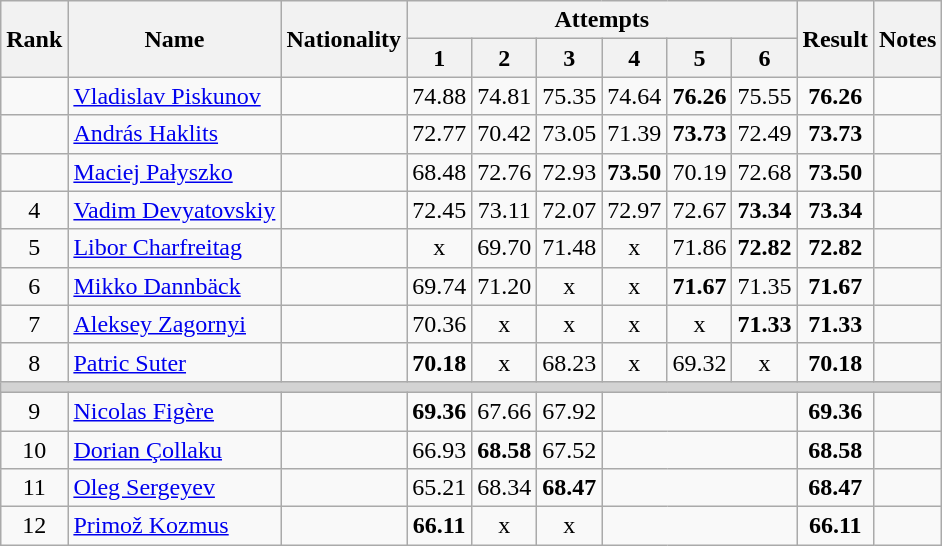<table class="wikitable sortable" style="text-align:center">
<tr>
<th rowspan=2>Rank</th>
<th rowspan=2>Name</th>
<th rowspan=2>Nationality</th>
<th colspan=6>Attempts</th>
<th rowspan=2>Result</th>
<th rowspan=2>Notes</th>
</tr>
<tr>
<th>1</th>
<th>2</th>
<th>3</th>
<th>4</th>
<th>5</th>
<th>6</th>
</tr>
<tr>
<td></td>
<td align=left><a href='#'>Vladislav Piskunov</a></td>
<td align=left></td>
<td>74.88</td>
<td>74.81</td>
<td>75.35</td>
<td>74.64</td>
<td><strong>76.26</strong></td>
<td>75.55</td>
<td><strong>76.26</strong></td>
<td></td>
</tr>
<tr>
<td></td>
<td align=left><a href='#'>András Haklits</a></td>
<td align=left></td>
<td>72.77</td>
<td>70.42</td>
<td>73.05</td>
<td>71.39</td>
<td><strong>73.73</strong></td>
<td>72.49</td>
<td><strong>73.73</strong></td>
<td></td>
</tr>
<tr>
<td></td>
<td align=left><a href='#'>Maciej Pałyszko</a></td>
<td align=left></td>
<td>68.48</td>
<td>72.76</td>
<td>72.93</td>
<td><strong>73.50</strong></td>
<td>70.19</td>
<td>72.68</td>
<td><strong>73.50</strong></td>
<td></td>
</tr>
<tr>
<td>4</td>
<td align=left><a href='#'>Vadim Devyatovskiy</a></td>
<td align=left></td>
<td>72.45</td>
<td>73.11</td>
<td>72.07</td>
<td>72.97</td>
<td>72.67</td>
<td><strong>73.34</strong></td>
<td><strong>73.34</strong></td>
<td></td>
</tr>
<tr>
<td>5</td>
<td align=left><a href='#'>Libor Charfreitag</a></td>
<td align=left></td>
<td>x</td>
<td>69.70</td>
<td>71.48</td>
<td>x</td>
<td>71.86</td>
<td><strong>72.82</strong></td>
<td><strong>72.82</strong></td>
<td></td>
</tr>
<tr>
<td>6</td>
<td align=left><a href='#'>Mikko Dannbäck</a></td>
<td align=left></td>
<td>69.74</td>
<td>71.20</td>
<td>x</td>
<td>x</td>
<td><strong>71.67</strong></td>
<td>71.35</td>
<td><strong>71.67</strong></td>
<td></td>
</tr>
<tr>
<td>7</td>
<td align=left><a href='#'>Aleksey Zagornyi</a></td>
<td align=left></td>
<td>70.36</td>
<td>x</td>
<td>x</td>
<td>x</td>
<td>x</td>
<td><strong>71.33</strong></td>
<td><strong>71.33</strong></td>
<td></td>
</tr>
<tr>
<td>8</td>
<td align=left><a href='#'>Patric Suter</a></td>
<td align=left></td>
<td><strong>70.18</strong></td>
<td>x</td>
<td>68.23</td>
<td>x</td>
<td>69.32</td>
<td>x</td>
<td><strong>70.18</strong></td>
<td></td>
</tr>
<tr>
<td colspan=11 bgcolor=lightgray></td>
</tr>
<tr>
<td>9</td>
<td align=left><a href='#'>Nicolas Figère</a></td>
<td align=left></td>
<td><strong>69.36</strong></td>
<td>67.66</td>
<td>67.92</td>
<td colspan=3></td>
<td><strong>69.36</strong></td>
<td></td>
</tr>
<tr>
<td>10</td>
<td align=left><a href='#'>Dorian Çollaku</a></td>
<td align=left></td>
<td>66.93</td>
<td><strong>68.58</strong></td>
<td>67.52</td>
<td colspan=3></td>
<td><strong>68.58</strong></td>
<td></td>
</tr>
<tr>
<td>11</td>
<td align=left><a href='#'>Oleg Sergeyev</a></td>
<td align=left></td>
<td>65.21</td>
<td>68.34</td>
<td><strong>68.47</strong></td>
<td colspan=3></td>
<td><strong>68.47</strong></td>
<td></td>
</tr>
<tr>
<td>12</td>
<td align=left><a href='#'>Primož Kozmus</a></td>
<td align=left></td>
<td><strong>66.11</strong></td>
<td>x</td>
<td>x</td>
<td colspan=3></td>
<td><strong>66.11</strong></td>
<td></td>
</tr>
</table>
